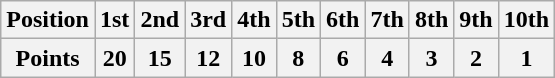<table class="wikitable">
<tr>
<th>Position</th>
<th>1st</th>
<th>2nd</th>
<th>3rd</th>
<th>4th</th>
<th>5th</th>
<th>6th</th>
<th>7th</th>
<th>8th</th>
<th>9th</th>
<th>10th</th>
</tr>
<tr>
<th>Points</th>
<th>20</th>
<th>15</th>
<th>12</th>
<th>10</th>
<th>8</th>
<th>6</th>
<th>4</th>
<th>3</th>
<th>2</th>
<th>1</th>
</tr>
</table>
